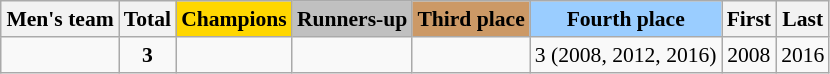<table class="wikitable" style="text-align: center; font-size: 90%; margin-left: 1em;">
<tr>
<th>Men's team</th>
<th>Total</th>
<th style="background-color: gold;">Champions</th>
<th style="background-color: silver;">Runners-up</th>
<th style="background-color: #cc9966;">Third place</th>
<th style="background-color: #9acdff;">Fourth place</th>
<th>First</th>
<th>Last</th>
</tr>
<tr>
<td style="text-align: left;"></td>
<td><strong>3</strong></td>
<td></td>
<td></td>
<td></td>
<td>3 (2008, 2012, 2016)</td>
<td>2008</td>
<td>2016</td>
</tr>
</table>
